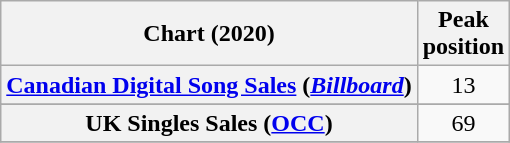<table class="wikitable sortable plainrowheaders" style="text-align:center">
<tr>
<th scope="col">Chart (2020)</th>
<th scope="col">Peak<br>position</th>
</tr>
<tr>
<th scope="row"><a href='#'>Canadian Digital Song Sales</a> (<em><a href='#'>Billboard</a></em>)</th>
<td>13</td>
</tr>
<tr>
</tr>
<tr>
</tr>
<tr>
<th scope="row">UK Singles Sales (<a href='#'>OCC</a>)</th>
<td>69</td>
</tr>
<tr>
</tr>
</table>
